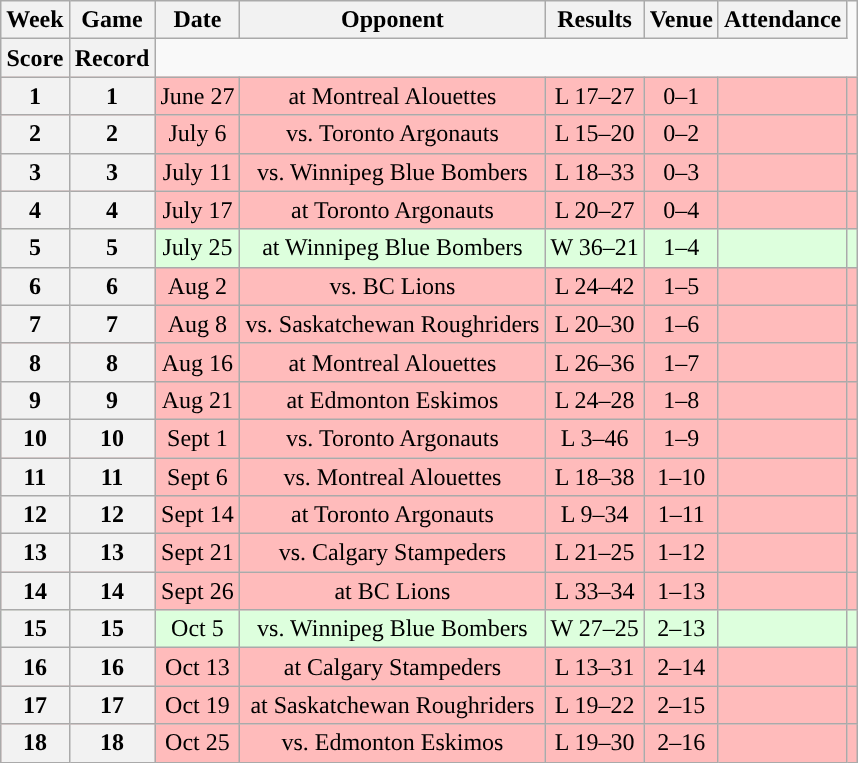<table class="wikitable" style="text-align:center">
<tr>
<th>Week</th>
<th>Game</th>
<th>Date</th>
<th>Opponent</th>
<th>Results</th>
<th>Venue</th>
<th>Attendance</th>
</tr>
<tr>
<th>Score</th>
<th>Record</th>
</tr>
<tr style="background:#ffbbbb">
<th>1</th>
<th>1</th>
<td>June 27</td>
<td>at Montreal Alouettes</td>
<td>L 17–27</td>
<td>0–1</td>
<td></td>
<td></td>
</tr>
<tr style="background:#ffbbbb">
<th>2</th>
<th>2</th>
<td>July 6</td>
<td>vs. Toronto Argonauts</td>
<td>L 15–20</td>
<td>0–2</td>
<td></td>
<td></td>
</tr>
<tr style="background:#ffbbbb">
<th>3</th>
<th>3</th>
<td>July 11</td>
<td>vs. Winnipeg Blue Bombers</td>
<td>L 18–33</td>
<td>0–3</td>
<td></td>
<td></td>
</tr>
<tr style="background:#ffbbbb">
<th>4</th>
<th>4</th>
<td>July 17</td>
<td>at Toronto Argonauts</td>
<td>L 20–27</td>
<td>0–4</td>
<td></td>
<td></td>
</tr>
<tr style="background:#ddffdd">
<th>5</th>
<th>5</th>
<td>July 25</td>
<td>at Winnipeg Blue Bombers</td>
<td>W 36–21</td>
<td>1–4</td>
<td></td>
<td></td>
</tr>
<tr style="background:#ffbbbb">
<th>6</th>
<th>6</th>
<td>Aug 2</td>
<td>vs. BC Lions</td>
<td>L 24–42</td>
<td>1–5</td>
<td></td>
<td></td>
</tr>
<tr style="background:#ffbbbb">
<th>7</th>
<th>7</th>
<td>Aug 8</td>
<td>vs. Saskatchewan Roughriders</td>
<td>L 20–30</td>
<td>1–6</td>
<td></td>
<td></td>
</tr>
<tr style="background:#ffbbbb">
<th>8</th>
<th>8</th>
<td>Aug 16</td>
<td>at Montreal Alouettes</td>
<td>L 26–36</td>
<td>1–7</td>
<td></td>
<td></td>
</tr>
<tr style="background:#ffbbbb">
<th>9</th>
<th>9</th>
<td>Aug 21</td>
<td>at Edmonton Eskimos</td>
<td>L 24–28</td>
<td>1–8</td>
<td></td>
<td></td>
</tr>
<tr style="background:#ffbbbb">
<th>10</th>
<th>10</th>
<td>Sept 1</td>
<td>vs. Toronto Argonauts</td>
<td>L 3–46</td>
<td>1–9</td>
<td></td>
<td></td>
</tr>
<tr style="background:#ffbbbb">
<th>11</th>
<th>11</th>
<td>Sept 6</td>
<td>vs. Montreal Alouettes</td>
<td>L 18–38</td>
<td>1–10</td>
<td></td>
<td></td>
</tr>
<tr style="background:#ffbbbb">
<th>12</th>
<th>12</th>
<td>Sept 14</td>
<td>at Toronto Argonauts</td>
<td>L 9–34</td>
<td>1–11</td>
<td></td>
<td></td>
</tr>
<tr style="background:#ffbbbb">
<th>13</th>
<th>13</th>
<td>Sept 21</td>
<td>vs. Calgary Stampeders</td>
<td>L 21–25</td>
<td>1–12</td>
<td></td>
<td></td>
</tr>
<tr style="background:#ffbbbb">
<th>14</th>
<th>14</th>
<td>Sept 26</td>
<td>at BC Lions</td>
<td>L 33–34</td>
<td>1–13</td>
<td></td>
<td></td>
</tr>
<tr style="background:#ddffdd">
<th>15</th>
<th>15</th>
<td>Oct 5</td>
<td>vs. Winnipeg Blue Bombers</td>
<td>W 27–25</td>
<td>2–13</td>
<td></td>
<td></td>
</tr>
<tr style="background:#ffbbbb">
<th>16</th>
<th>16</th>
<td>Oct 13</td>
<td>at Calgary Stampeders</td>
<td>L 13–31</td>
<td>2–14</td>
<td></td>
<td></td>
</tr>
<tr style="background:#ffbbbb">
<th>17</th>
<th>17</th>
<td>Oct 19</td>
<td>at Saskatchewan Roughriders</td>
<td>L 19–22</td>
<td>2–15</td>
<td></td>
<td></td>
</tr>
<tr style="background:#ffbbbb">
<th>18</th>
<th>18</th>
<td>Oct 25</td>
<td>vs. Edmonton Eskimos</td>
<td>L 19–30</td>
<td>2–16</td>
<td></td>
<td></td>
</tr>
</table>
